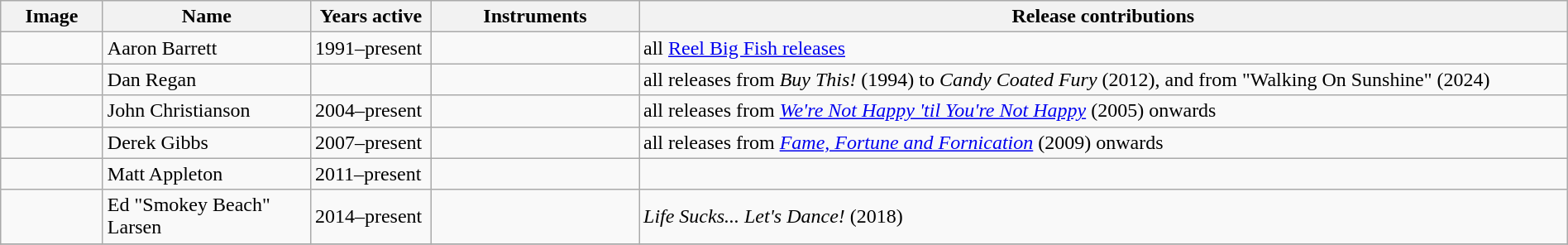<table class="wikitable" border="1" width=100%>
<tr>
<th width="75">Image</th>
<th width="160">Name</th>
<th width="90">Years active</th>
<th width="160">Instruments</th>
<th>Release contributions</th>
</tr>
<tr>
<td></td>
<td>Aaron Barrett</td>
<td>1991–present</td>
<td></td>
<td>all <a href='#'>Reel Big Fish releases</a></td>
</tr>
<tr>
<td></td>
<td>Dan Regan</td>
<td></td>
<td></td>
<td>all releases from <em>Buy This!</em> (1994) to <em>Candy Coated Fury</em> (2012), and from "Walking On Sunshine" (2024) </td>
</tr>
<tr>
<td></td>
<td>John Christianson</td>
<td>2004–present</td>
<td></td>
<td>all releases from <em><a href='#'>We're Not Happy 'til You're Not Happy</a></em> (2005) onwards</td>
</tr>
<tr>
<td></td>
<td>Derek Gibbs</td>
<td>2007–present</td>
<td></td>
<td>all releases from <em><a href='#'>Fame, Fortune and Fornication</a></em> (2009) onwards</td>
</tr>
<tr>
<td></td>
<td>Matt Appleton</td>
<td>2011–present</td>
<td></td>
<td></td>
</tr>
<tr>
<td></td>
<td>Ed "Smokey Beach" Larsen</td>
<td>2014–present</td>
<td></td>
<td><em>Life Sucks... Let's Dance!</em> (2018)</td>
</tr>
<tr>
</tr>
</table>
